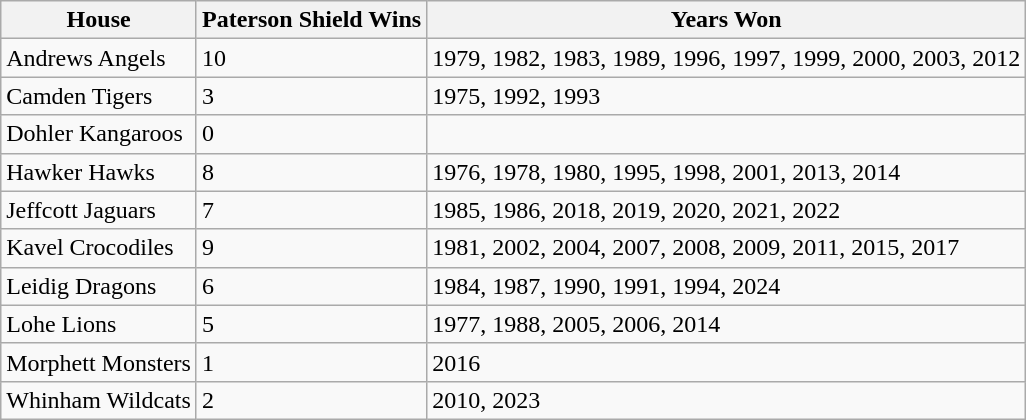<table class="wikitable">
<tr>
<th>House</th>
<th>Paterson Shield Wins</th>
<th>Years Won</th>
</tr>
<tr>
<td>Andrews Angels</td>
<td>10</td>
<td>1979, 1982, 1983, 1989, 1996, 1997, 1999, 2000, 2003, 2012</td>
</tr>
<tr>
<td>Camden Tigers</td>
<td>3</td>
<td>1975, 1992, 1993</td>
</tr>
<tr>
<td>Dohler Kangaroos</td>
<td>0</td>
<td></td>
</tr>
<tr>
<td>Hawker Hawks</td>
<td>8</td>
<td>1976, 1978, 1980, 1995, 1998, 2001, 2013, 2014</td>
</tr>
<tr>
<td>Jeffcott Jaguars</td>
<td>7</td>
<td>1985, 1986, 2018, 2019, 2020, 2021, 2022</td>
</tr>
<tr>
<td>Kavel Crocodiles</td>
<td>9</td>
<td>1981, 2002, 2004, 2007, 2008, 2009, 2011, 2015, 2017</td>
</tr>
<tr>
<td>Leidig Dragons</td>
<td>6</td>
<td>1984, 1987, 1990, 1991, 1994, 2024</td>
</tr>
<tr>
<td>Lohe Lions</td>
<td>5</td>
<td>1977, 1988, 2005, 2006, 2014</td>
</tr>
<tr>
<td>Morphett Monsters</td>
<td>1</td>
<td>2016</td>
</tr>
<tr>
<td>Whinham Wildcats</td>
<td>2</td>
<td>2010, 2023</td>
</tr>
</table>
